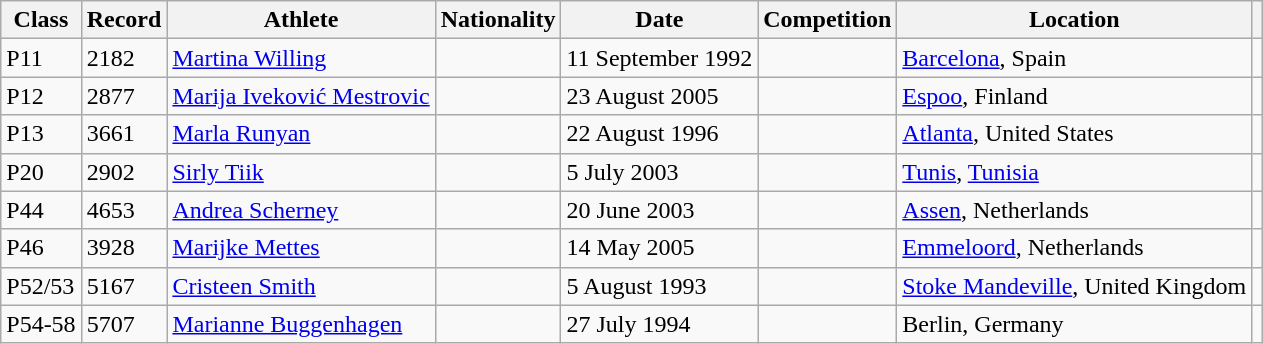<table class="wikitable">
<tr>
<th>Class</th>
<th>Record</th>
<th>Athlete</th>
<th>Nationality</th>
<th>Date</th>
<th>Competition</th>
<th>Location</th>
<th></th>
</tr>
<tr>
<td>P11</td>
<td>2182</td>
<td><a href='#'>Martina Willing</a></td>
<td></td>
<td>11 September 1992</td>
<td></td>
<td><a href='#'>Barcelona</a>, Spain</td>
<td></td>
</tr>
<tr>
<td>P12</td>
<td>2877</td>
<td><a href='#'>Marija Iveković Mestrovic</a></td>
<td></td>
<td>23 August 2005</td>
<td></td>
<td><a href='#'>Espoo</a>, Finland</td>
<td></td>
</tr>
<tr>
<td>P13</td>
<td>3661</td>
<td><a href='#'>Marla Runyan</a></td>
<td></td>
<td>22 August 1996</td>
<td></td>
<td><a href='#'>Atlanta</a>, United States</td>
<td></td>
</tr>
<tr>
<td>P20</td>
<td>2902</td>
<td><a href='#'>Sirly Tiik</a></td>
<td></td>
<td>5 July 2003</td>
<td></td>
<td><a href='#'>Tunis</a>, <a href='#'>Tunisia</a></td>
<td></td>
</tr>
<tr>
<td>P44</td>
<td>4653</td>
<td><a href='#'>Andrea Scherney</a></td>
<td></td>
<td>20 June 2003</td>
<td></td>
<td><a href='#'>Assen</a>, Netherlands</td>
<td></td>
</tr>
<tr>
<td>P46</td>
<td>3928</td>
<td><a href='#'>Marijke Mettes</a></td>
<td></td>
<td>14 May 2005</td>
<td></td>
<td><a href='#'>Emmeloord</a>, Netherlands</td>
<td></td>
</tr>
<tr>
<td>P52/53</td>
<td>5167</td>
<td><a href='#'>Cristeen Smith</a></td>
<td></td>
<td>5 August 1993</td>
<td></td>
<td><a href='#'>Stoke Mandeville</a>, United Kingdom</td>
<td></td>
</tr>
<tr>
<td>P54-58</td>
<td>5707</td>
<td><a href='#'>Marianne Buggenhagen</a></td>
<td></td>
<td>27 July 1994</td>
<td></td>
<td>Berlin, Germany</td>
<td></td>
</tr>
</table>
